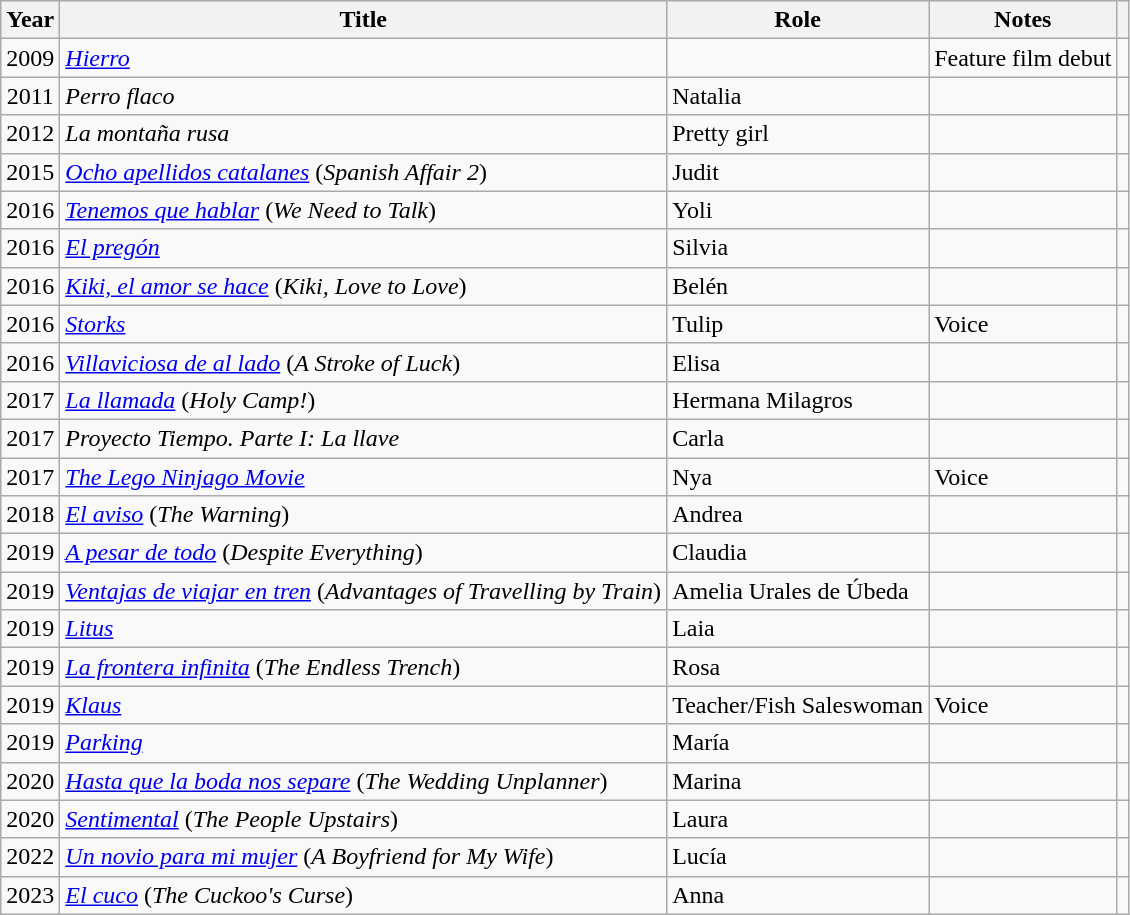<table class="wikitable sortable">
<tr>
<th>Year</th>
<th>Title</th>
<th>Role</th>
<th class="unsortable">Notes</th>
<th class="unsortable"></th>
</tr>
<tr>
<td align = "center">2009</td>
<td><em><a href='#'>Hierro</a></em></td>
<td></td>
<td>Feature film debut</td>
<td align = "center"></td>
</tr>
<tr>
<td align = "center">2011</td>
<td><em>Perro flaco</em></td>
<td>Natalia</td>
<td></td>
<td></td>
</tr>
<tr>
<td align = "center">2012</td>
<td><em>La montaña rusa</em></td>
<td>Pretty girl</td>
<td></td>
<td></td>
</tr>
<tr>
<td align = "center">2015</td>
<td><em><a href='#'>Ocho apellidos catalanes</a></em> (<em>Spanish Affair 2</em>)</td>
<td>Judit</td>
<td></td>
<td align = "center"></td>
</tr>
<tr>
<td align = "center">2016</td>
<td><em><a href='#'>Tenemos que hablar</a></em> (<em>We Need to Talk</em>)</td>
<td>Yoli</td>
<td></td>
<td align = "center"></td>
</tr>
<tr>
<td align = "center">2016</td>
<td><em><a href='#'>El pregón</a></em></td>
<td>Silvia</td>
<td></td>
<td align = "center"></td>
</tr>
<tr>
<td align = "center">2016</td>
<td><em><a href='#'>Kiki, el amor se hace</a></em> (<em>Kiki, Love to Love</em>)</td>
<td>Belén</td>
<td></td>
<td align = "center"></td>
</tr>
<tr>
<td align = "center">2016</td>
<td><em><a href='#'>Storks</a></em></td>
<td>Tulip</td>
<td>Voice</td>
<td align = "center"></td>
</tr>
<tr>
<td align = "center">2016</td>
<td><em><a href='#'>Villaviciosa de al lado</a></em> (<em>A Stroke of Luck</em>)</td>
<td>Elisa</td>
<td></td>
<td align = "center"></td>
</tr>
<tr>
<td align = "center">2017</td>
<td><em><a href='#'>La llamada</a></em> (<em>Holy Camp!</em>)</td>
<td>Hermana Milagros</td>
<td></td>
<td align = "center"></td>
</tr>
<tr>
<td align = "center">2017</td>
<td><em>Proyecto Tiempo. Parte I: La llave</em></td>
<td>Carla</td>
<td></td>
<td></td>
</tr>
<tr>
<td align = "center">2017</td>
<td><em><a href='#'>The Lego Ninjago Movie</a></em></td>
<td>Nya</td>
<td>Voice</td>
</tr>
<tr>
<td align = "center">2018</td>
<td><em><a href='#'>El aviso</a></em> (<em>The Warning</em>)</td>
<td>Andrea</td>
<td></td>
<td align = "center"></td>
</tr>
<tr>
<td align = "center">2019</td>
<td><em><a href='#'>A pesar de todo</a></em> (<em>Despite Everything</em>)</td>
<td>Claudia</td>
<td></td>
<td align = "center"></td>
</tr>
<tr>
<td align = "center">2019</td>
<td><em><a href='#'>Ventajas de viajar en tren</a></em> (<em>Advantages of Travelling by Train</em>)</td>
<td>Amelia Urales de Úbeda</td>
<td></td>
<td align = "center"></td>
</tr>
<tr>
<td align = "center">2019</td>
<td><em><a href='#'>Litus</a></em></td>
<td>Laia</td>
<td></td>
<td align = "center"></td>
</tr>
<tr>
<td align = "center">2019</td>
<td><em><a href='#'>La frontera infinita</a></em> (<em>The Endless Trench</em>)</td>
<td>Rosa</td>
<td></td>
<td align = "center"></td>
</tr>
<tr>
<td align = "center">2019</td>
<td><em><a href='#'>Klaus</a></em></td>
<td>Teacher/Fish Saleswoman</td>
<td>Voice</td>
</tr>
<tr>
<td align = "center">2019</td>
<td><em><a href='#'>Parking</a></em></td>
<td>María</td>
<td></td>
<td align = "center"></td>
</tr>
<tr>
<td align = "center">2020</td>
<td><em><a href='#'>Hasta que la boda nos separe</a></em> (<em>The Wedding Unplanner</em>)</td>
<td>Marina</td>
<td></td>
<td align = "center"></td>
</tr>
<tr>
<td align = "center">2020</td>
<td><em><a href='#'>Sentimental</a></em> (<em>The People Upstairs</em>)</td>
<td>Laura</td>
<td></td>
<td align = "center"></td>
</tr>
<tr>
<td align = "center">2022</td>
<td><em><a href='#'>Un novio para mi mujer</a></em> (<em>A Boyfriend for My Wife</em>)</td>
<td>Lucía</td>
<td></td>
<td align = "center"></td>
</tr>
<tr>
<td align = "center">2023</td>
<td><em><a href='#'>El cuco</a></em> (<em>The Cuckoo's Curse</em>)</td>
<td>Anna</td>
<td></td>
<td align = "center"></td>
</tr>
</table>
